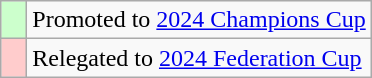<table class="wikitable" style="text-align: left;">
<tr>
<td width="10px" bgcolor="#ccffcc"></td>
<td>Promoted to <a href='#'>2024 Champions Cup</a></td>
</tr>
<tr>
<td width="10px" bgcolor="#ffcccc"></td>
<td>Relegated to <a href='#'>2024 Federation Cup</a></td>
</tr>
</table>
